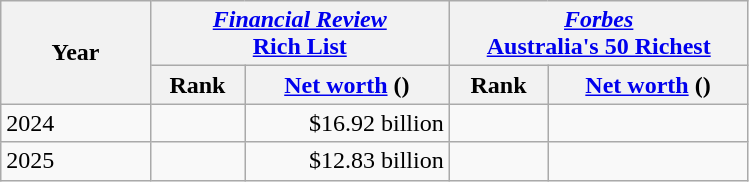<table class="wikitable">
<tr>
<th rowspan=2>Year</th>
<th colspan="2" style="width:40%;"><em><a href='#'>Financial Review</a></em><br><a href='#'>Rich List</a></th>
<th colspan="2" style="width:40%;"><em><a href='#'>Forbes</a></em><br><a href='#'>Australia's 50 Richest</a></th>
</tr>
<tr>
<th>Rank</th>
<th><a href='#'>Net worth</a> ()</th>
<th>Rank</th>
<th><a href='#'>Net worth</a> ()</th>
</tr>
<tr>
<td>2024</td>
<td align="center"></td>
<td align="right">$16.92 billion </td>
<td align="center"></td>
<td align="right"></td>
</tr>
<tr>
<td>2025</td>
<td align="center"></td>
<td align="right">$12.83 billion </td>
<td align="center"></td>
<td align="right"></td>
</tr>
</table>
